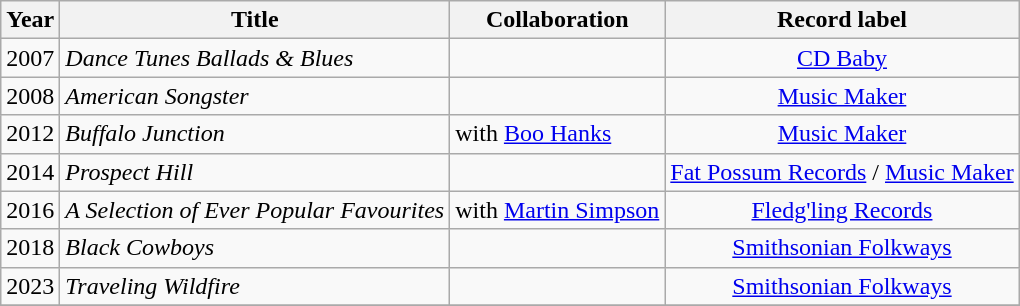<table class="wikitable sortable">
<tr>
<th>Year</th>
<th>Title</th>
<th>Collaboration</th>
<th>Record label</th>
</tr>
<tr>
<td>2007</td>
<td><em>Dance Tunes Ballads & Blues</em></td>
<td></td>
<td style="text-align:center;"><a href='#'>CD Baby</a></td>
</tr>
<tr>
<td>2008</td>
<td><em>American Songster</em></td>
<td></td>
<td style="text-align:center;"><a href='#'>Music Maker</a></td>
</tr>
<tr>
<td>2012</td>
<td><em>Buffalo Junction</em></td>
<td>with <a href='#'>Boo Hanks</a></td>
<td style="text-align:center;"><a href='#'>Music Maker</a></td>
</tr>
<tr>
<td>2014</td>
<td><em>Prospect Hill</em></td>
<td></td>
<td style="text-align:center;"><a href='#'>Fat Possum Records</a> / <a href='#'>Music Maker</a></td>
</tr>
<tr>
<td>2016</td>
<td><em>A Selection of Ever Popular Favourites</em></td>
<td>with <a href='#'>Martin Simpson</a></td>
<td style="text-align:center;"><a href='#'>Fledg'ling Records</a></td>
</tr>
<tr>
<td>2018</td>
<td><em>Black Cowboys</em></td>
<td></td>
<td style="text-align:center;"><a href='#'>Smithsonian Folkways</a></td>
</tr>
<tr>
<td>2023</td>
<td><em>Traveling Wildfire</em></td>
<td></td>
<td style="text-align:center;"><a href='#'>Smithsonian Folkways</a></td>
</tr>
<tr>
</tr>
</table>
